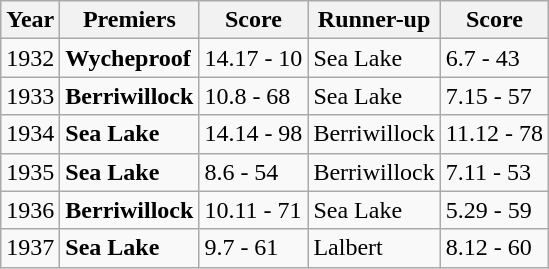<table class="wikitable">
<tr>
<th>Year</th>
<th>Premiers</th>
<th>Score</th>
<th>Runner-up</th>
<th>Score</th>
</tr>
<tr>
<td>1932</td>
<td><strong>Wycheproof</strong></td>
<td>14.17 - 10</td>
<td>Sea Lake</td>
<td>6.7 - 43</td>
</tr>
<tr>
<td>1933</td>
<td><strong>Berriwillock</strong></td>
<td>10.8 - 68</td>
<td>Sea Lake</td>
<td>7.15 - 57</td>
</tr>
<tr>
<td>1934</td>
<td><strong>Sea Lake</strong></td>
<td>14.14 - 98</td>
<td>Berriwillock</td>
<td>11.12 - 78</td>
</tr>
<tr>
<td>1935</td>
<td><strong>Sea Lake</strong></td>
<td>8.6 - 54</td>
<td>Berriwillock</td>
<td>7.11 - 53</td>
</tr>
<tr>
<td>1936</td>
<td><strong>Berriwillock</strong></td>
<td>10.11 - 71</td>
<td>Sea Lake</td>
<td>5.29 - 59</td>
</tr>
<tr>
<td>1937</td>
<td><strong>Sea Lake</strong></td>
<td>9.7 - 61</td>
<td>Lalbert</td>
<td>8.12 - 60</td>
</tr>
</table>
